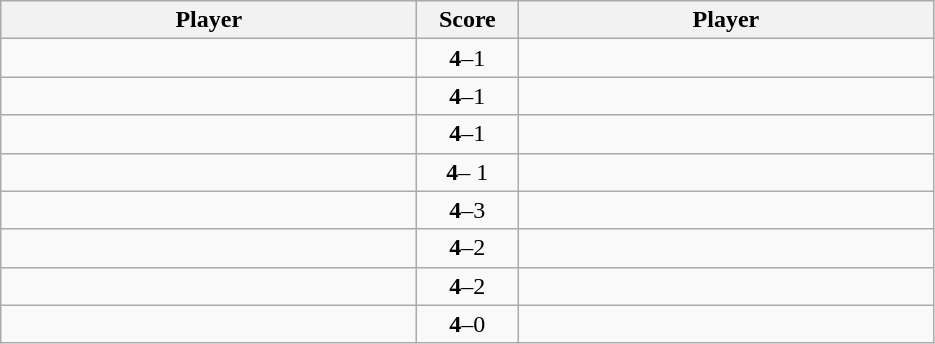<table class="wikitable ">
<tr>
<th width=270>Player</th>
<th width=60>Score</th>
<th width=270>Player</th>
</tr>
<tr>
<td><strong></strong></td>
<td align="center"><strong>4</strong>–1</td>
<td></td>
</tr>
<tr>
<td><strong></strong></td>
<td align="center"><strong>4</strong>–1</td>
<td></td>
</tr>
<tr>
<td><strong></strong></td>
<td align="center"><strong>4</strong>–1</td>
<td></td>
</tr>
<tr>
<td><strong></strong></td>
<td align="center"><strong>4</strong>– 1</td>
<td></td>
</tr>
<tr>
<td><strong></strong></td>
<td align="center"><strong>4</strong>–3</td>
<td></td>
</tr>
<tr>
<td><strong></strong></td>
<td align="center"><strong>4</strong>–2</td>
<td></td>
</tr>
<tr>
<td><strong></strong></td>
<td align="center"><strong>4</strong>–2</td>
<td></td>
</tr>
<tr>
<td><strong></strong></td>
<td align="center"><strong>4</strong>–0</td>
<td></td>
</tr>
</table>
